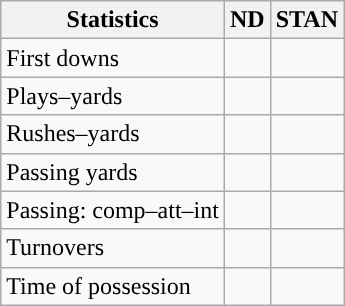<table class="wikitable" style="float:left">
<tr>
<th>Statistics</th>
<th>ND</th>
<th>STAN</th>
</tr>
<tr>
<td>First downs</td>
<td></td>
<td></td>
</tr>
<tr>
<td>Plays–yards</td>
<td></td>
<td></td>
</tr>
<tr>
<td>Rushes–yards</td>
<td></td>
<td></td>
</tr>
<tr>
<td>Passing yards</td>
<td></td>
<td></td>
</tr>
<tr>
<td>Passing: comp–att–int</td>
<td></td>
<td></td>
</tr>
<tr>
<td>Turnovers</td>
<td></td>
<td></td>
</tr>
<tr>
<td>Time of possession</td>
<td></td>
<td></td>
</tr>
</table>
